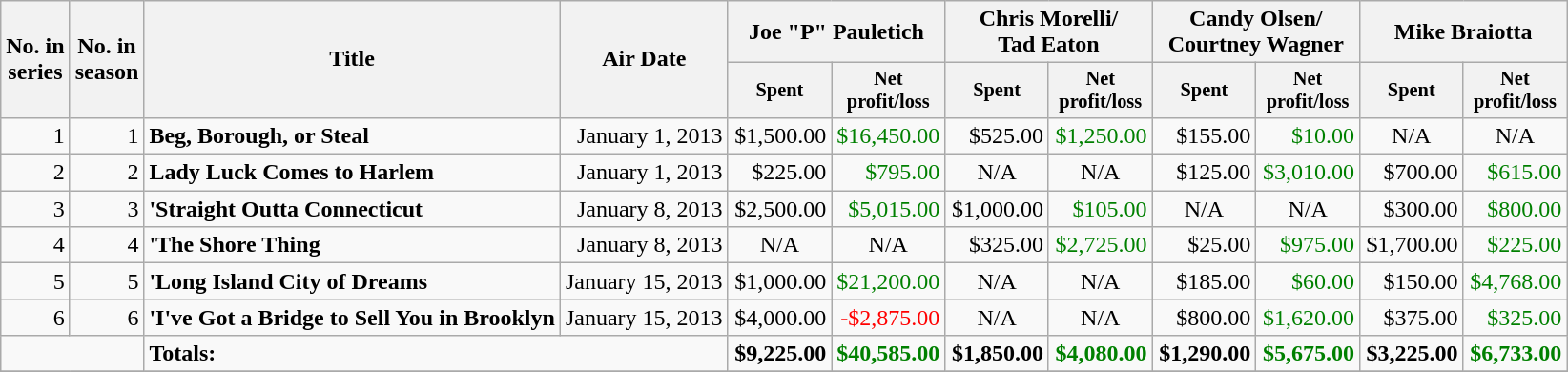<table class="wikitable" style="text-align: right;">
<tr>
<th rowspan="2">No. in<br>series</th>
<th rowspan="2">No. in<br>season</th>
<th rowspan="2">Title</th>
<th rowspan="2">Air Date</th>
<th colspan="2">Joe "P" Pauletich</th>
<th colspan="2">Chris Morelli/<br>Tad Eaton</th>
<th colspan="2">Candy Olsen/<br>Courtney Wagner</th>
<th colspan="2">Mike Braiotta</th>
</tr>
<tr>
<th style="width:66px; font-size:85%;">Spent</th>
<th style="width:66px; font-size:85%;">Net profit/loss</th>
<th style="width:66px; font-size:85%;">Spent</th>
<th style="width:66px; font-size:85%;">Net profit/loss</th>
<th style="width:66px; font-size:85%;">Spent</th>
<th style="width:66px; font-size:85%;">Net profit/loss</th>
<th style="width:66px; font-size:85%;">Spent</th>
<th style="width:66px; font-size:85%;">Net profit/loss</th>
</tr>
<tr valign="top">
<td>1</td>
<td>1</td>
<td align="left"><strong>Beg, Borough, or Steal</strong></td>
<td>January 1, 2013</td>
<td>$1,500.00</td>
<td style="color:green;">$16,450.00</td>
<td>$525.00</td>
<td style="color:green;">$1,250.00</td>
<td>$155.00</td>
<td style="color:green;">$10.00</td>
<td style="text-align:center;">N/A</td>
<td style="text-align:center;">N/A</td>
</tr>
<tr valign="top">
<td>2</td>
<td>2</td>
<td align="left"><strong>Lady Luck Comes to Harlem</strong></td>
<td>January 1, 2013</td>
<td>$225.00</td>
<td style="color:green;">$795.00</td>
<td style="text-align:center;">N/A</td>
<td style="text-align:center;">N/A</td>
<td>$125.00</td>
<td style="color:green;">$3,010.00</td>
<td>$700.00</td>
<td style="color:green;">$615.00</td>
</tr>
<tr valign="top">
<td>3</td>
<td>3</td>
<td align="left"><strong>'Straight Outta Connecticut</strong></td>
<td>January 8, 2013</td>
<td>$2,500.00</td>
<td style="color:green;">$5,015.00</td>
<td>$1,000.00</td>
<td style="color:green;">$105.00</td>
<td style="text-align:center;">N/A</td>
<td style="text-align:center;">N/A</td>
<td>$300.00</td>
<td style="color:green;">$800.00</td>
</tr>
<tr valign="top">
<td>4</td>
<td>4</td>
<td align="left"><strong>'The Shore Thing</strong></td>
<td>January 8, 2013</td>
<td style="text-align:center;">N/A</td>
<td style="text-align:center;">N/A</td>
<td>$325.00</td>
<td style="color:green;">$2,725.00</td>
<td>$25.00</td>
<td style="color:green;">$975.00</td>
<td>$1,700.00</td>
<td style="color:green;">$225.00</td>
</tr>
<tr valign="top">
<td>5</td>
<td>5</td>
<td align="left"><strong>'Long Island City of Dreams</strong></td>
<td>January 15, 2013</td>
<td>$1,000.00</td>
<td style="color:green;">$21,200.00</td>
<td style="text-align:center;">N/A</td>
<td style="text-align:center;">N/A</td>
<td>$185.00</td>
<td style="color:green;">$60.00</td>
<td>$150.00</td>
<td style="color:green;">$4,768.00</td>
</tr>
<tr valign="top">
<td>6</td>
<td>6</td>
<td align="left"><strong>'I've Got a Bridge to Sell You in Brooklyn</strong></td>
<td>January 15, 2013</td>
<td>$4,000.00</td>
<td style="color:red;">-$2,875.00</td>
<td style="text-align:center;">N/A</td>
<td style="text-align:center;">N/A</td>
<td>$800.00</td>
<td style="color:green;">$1,620.00</td>
<td>$375.00</td>
<td style="color:green;">$325.00</td>
</tr>
<tr valign="top">
<td colspan="2"> </td>
<td align="left" colspan="2"><strong>Totals:</strong></td>
<td><strong>$9,225.00</strong></td>
<td style="color:green;"><strong>$40,585.00</strong></td>
<td><strong>$1,850.00</strong></td>
<td style="color:green;"><strong>$4,080.00</strong></td>
<td><strong>$1,290.00</strong></td>
<td style="color:green;"><strong>$5,675.00</strong></td>
<td><strong>$3,225.00</strong></td>
<td style="color:green;"><strong>$6,733.00</strong></td>
</tr>
<tr>
</tr>
</table>
